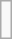<table class="wikitable floatright">
<tr>
<td><br></td>
</tr>
</table>
